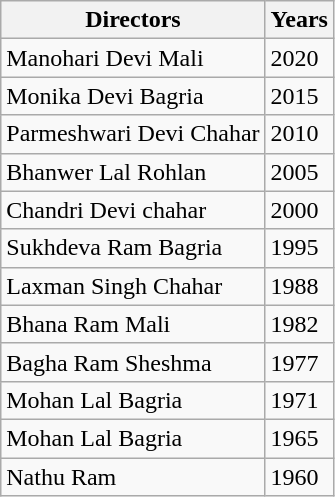<table class="wikitable">
<tr>
<th>Directors</th>
<th>Years</th>
</tr>
<tr>
<td>Manohari Devi Mali</td>
<td>2020</td>
</tr>
<tr>
<td>Monika Devi Bagria</td>
<td>2015</td>
</tr>
<tr>
<td>Parmeshwari Devi Chahar</td>
<td>2010</td>
</tr>
<tr>
<td>Bhanwer Lal Rohlan</td>
<td>2005</td>
</tr>
<tr>
<td>Chandri Devi chahar</td>
<td>2000</td>
</tr>
<tr>
<td>Sukhdeva Ram Bagria</td>
<td>1995</td>
</tr>
<tr>
<td>Laxman Singh Chahar</td>
<td>1988</td>
</tr>
<tr>
<td>Bhana Ram Mali</td>
<td>1982</td>
</tr>
<tr>
<td>Bagha Ram Sheshma</td>
<td>1977</td>
</tr>
<tr>
<td>Mohan Lal Bagria</td>
<td>1971</td>
</tr>
<tr>
<td>Mohan Lal Bagria</td>
<td>1965</td>
</tr>
<tr>
<td>Nathu Ram</td>
<td>1960</td>
</tr>
</table>
